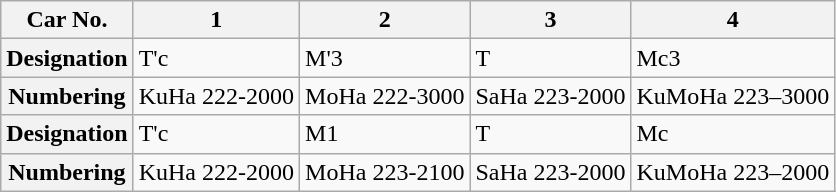<table class="wikitable">
<tr>
<th>Car No.</th>
<th>1</th>
<th>2</th>
<th>3</th>
<th>4</th>
</tr>
<tr>
<th>Designation</th>
<td>T'c</td>
<td>M'3</td>
<td>T</td>
<td>Mc3</td>
</tr>
<tr>
<th>Numbering</th>
<td>KuHa 222-2000</td>
<td>MoHa 222-3000</td>
<td>SaHa 223-2000</td>
<td>KuMoHa 223–3000</td>
</tr>
<tr>
<th>Designation</th>
<td>T'c</td>
<td>M1</td>
<td>T</td>
<td>Mc</td>
</tr>
<tr>
<th>Numbering</th>
<td>KuHa 222-2000</td>
<td>MoHa 223-2100</td>
<td>SaHa 223-2000</td>
<td>KuMoHa 223–2000</td>
</tr>
</table>
